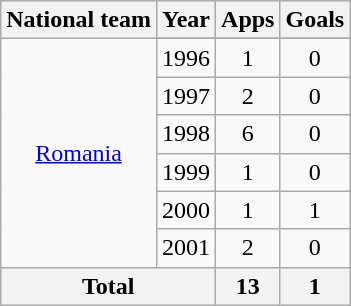<table class=wikitable style="text-align: center;">
<tr>
<th>National team</th>
<th>Year</th>
<th>Apps</th>
<th>Goals</th>
</tr>
<tr>
<td rowspan="7"><a href='#'>Romania</a></td>
</tr>
<tr>
<td>1996</td>
<td>1</td>
<td>0</td>
</tr>
<tr>
<td>1997</td>
<td>2</td>
<td>0</td>
</tr>
<tr>
<td>1998</td>
<td>6</td>
<td>0</td>
</tr>
<tr>
<td>1999</td>
<td>1</td>
<td>0</td>
</tr>
<tr>
<td>2000</td>
<td>1</td>
<td>1</td>
</tr>
<tr>
<td>2001</td>
<td>2</td>
<td>0</td>
</tr>
<tr>
<th colspan=2>Total</th>
<th>13</th>
<th>1</th>
</tr>
</table>
